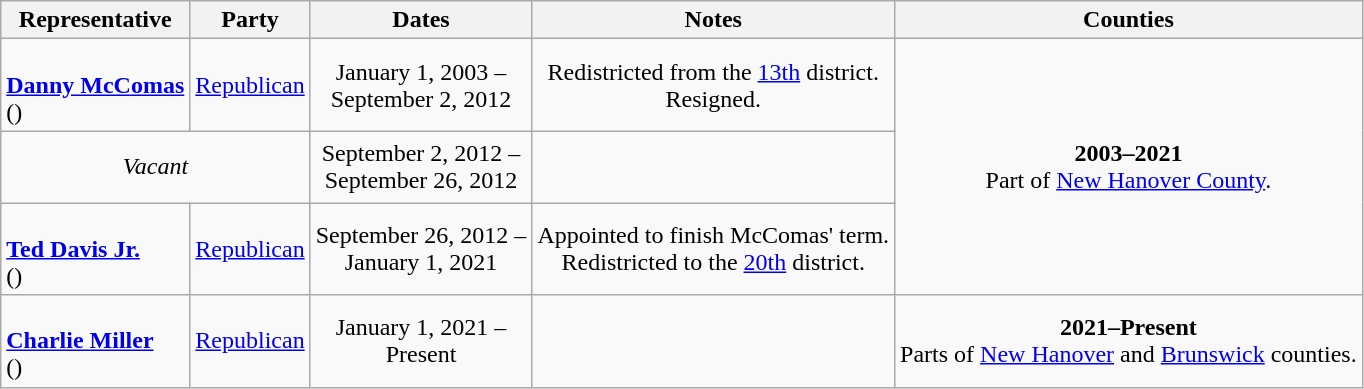<table class=wikitable style="text-align:center">
<tr>
<th>Representative</th>
<th>Party</th>
<th>Dates</th>
<th>Notes</th>
<th>Counties</th>
</tr>
<tr style="height:3em">
<td align=left><br><strong><a href='#'>Danny McComas</a></strong><br>()</td>
<td><a href='#'>Republican</a></td>
<td nowrap>January 1, 2003 – <br> September 2, 2012</td>
<td>Redistricted from the <a href='#'>13th</a> district. <br> Resigned.</td>
<td rowspan=3><strong>2003–2021</strong> <br> Part of <a href='#'>New Hanover County</a>.</td>
</tr>
<tr style="height:3em">
<td colspan=2><em>Vacant</em></td>
<td nowrap>September 2, 2012 – <br> September 26, 2012</td>
<td></td>
</tr>
<tr style="height:3em">
<td align=left><br><strong><a href='#'>Ted Davis Jr.</a></strong><br>()</td>
<td><a href='#'>Republican</a></td>
<td nowrap>September 26, 2012 – <br> January 1, 2021</td>
<td>Appointed to finish McComas' term. <br> Redistricted to the <a href='#'>20th</a> district.</td>
</tr>
<tr style="height:3em">
<td align=left><br><strong><a href='#'>Charlie Miller</a></strong><br>()</td>
<td><a href='#'>Republican</a></td>
<td nowrap>January 1, 2021 – <br> Present</td>
<td></td>
<td><strong>2021–Present</strong> <br> Parts of <a href='#'>New Hanover</a> and <a href='#'>Brunswick</a> counties.</td>
</tr>
</table>
